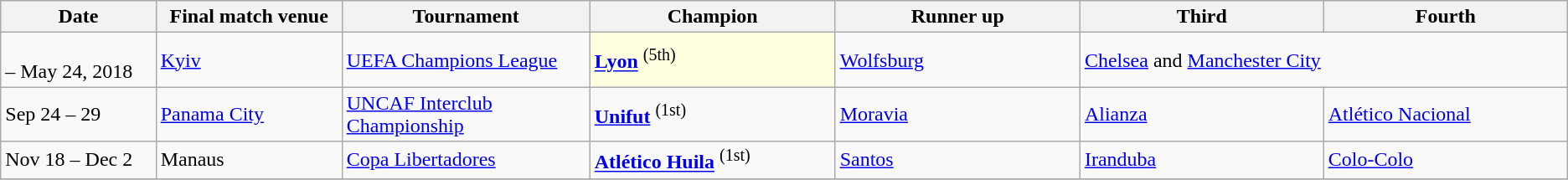<table class="wikitable">
<tr>
<th width=125px>Date</th>
<th width=150px>Final match venue</th>
<th width=200px>Tournament</th>
<th width=200px>Champion</th>
<th width=200px>Runner up</th>
<th width=200px>Third</th>
<th width=200px>Fourth</th>
</tr>
<tr>
<td><br> – May 24, 2018</td>
<td> <a href='#'>Kyiv</a></td>
<td><a href='#'>UEFA Champions League</a></td>
<td bgcolor=lightyellow> <strong><a href='#'>Lyon</a></strong> <sup>(5th)</sup></td>
<td> <a href='#'>Wolfsburg</a></td>
<td colspan=2> <a href='#'>Chelsea</a> and  <a href='#'>Manchester City</a></td>
</tr>
<tr>
<td>Sep 24 – 29</td>
<td> <a href='#'>Panama City</a></td>
<td><a href='#'>UNCAF Interclub Championship</a></td>
<td> <strong><a href='#'>Unifut</a></strong> <sup>(1st)</sup></td>
<td> <a href='#'>Moravia</a></td>
<td> <a href='#'>Alianza</a></td>
<td> <a href='#'>Atlético Nacional</a></td>
</tr>
<tr>
<td>Nov 18 – Dec 2</td>
<td> Manaus</td>
<td><a href='#'>Copa Libertadores</a></td>
<td> <strong><a href='#'>Atlético Huila</a></strong> <sup>(1st)</sup></td>
<td> <a href='#'>Santos</a></td>
<td> <a href='#'>Iranduba</a></td>
<td> <a href='#'>Colo-Colo</a></td>
</tr>
<tr>
</tr>
</table>
